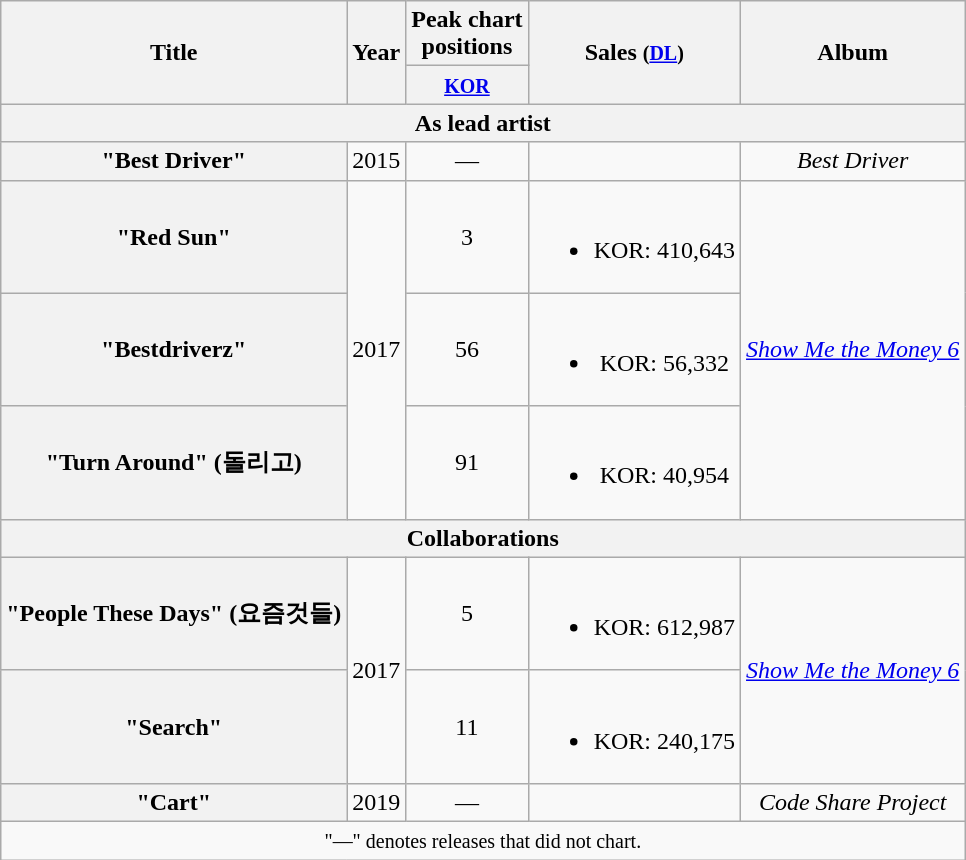<table class="wikitable plainrowheaders" style="text-align:center;">
<tr>
<th scope="col" rowspan="2">Title</th>
<th scope="col" rowspan="2">Year</th>
<th scope="col" colspan="1">Peak chart <br> positions</th>
<th scope="col" rowspan="2">Sales <small>(<a href='#'>DL</a>)</small></th>
<th scope="col" rowspan="2">Album</th>
</tr>
<tr>
<th><small><a href='#'>KOR</a></small><br></th>
</tr>
<tr>
<th scope="col" colspan="5">As lead artist</th>
</tr>
<tr>
<th scope="row">"Best Driver"<br></th>
<td>2015</td>
<td>—</td>
<td></td>
<td><em>Best Driver</em></td>
</tr>
<tr>
<th scope="row">"Red Sun"<br></th>
<td rowspan="3">2017</td>
<td>3</td>
<td><br><ul><li>KOR: 410,643</li></ul></td>
<td rowspan="3"><em><a href='#'>Show Me the Money 6</a></em></td>
</tr>
<tr>
<th scope="row">"Bestdriverz"<br></th>
<td>56</td>
<td><br><ul><li>KOR: 56,332</li></ul></td>
</tr>
<tr>
<th scope="row">"Turn Around" (돌리고)<br></th>
<td>91</td>
<td><br><ul><li>KOR: 40,954</li></ul></td>
</tr>
<tr>
<th scope="col" colspan="5">Collaborations</th>
</tr>
<tr>
<th scope="row">"People These Days" (요즘것들)<br></th>
<td rowspan="2">2017</td>
<td>5</td>
<td><br><ul><li>KOR: 612,987</li></ul></td>
<td rowspan="2"><em><a href='#'>Show Me the Money 6</a></em></td>
</tr>
<tr>
<th scope="row">"Search"<br></th>
<td>11</td>
<td><br><ul><li>KOR: 240,175</li></ul></td>
</tr>
<tr>
<th scope="row">"Cart" <br></th>
<td>2019</td>
<td>—</td>
<td></td>
<td><em>Code Share Project</em></td>
</tr>
<tr>
<td colspan="5" align="center"><small>"—" denotes releases that did not chart.</small></td>
</tr>
</table>
